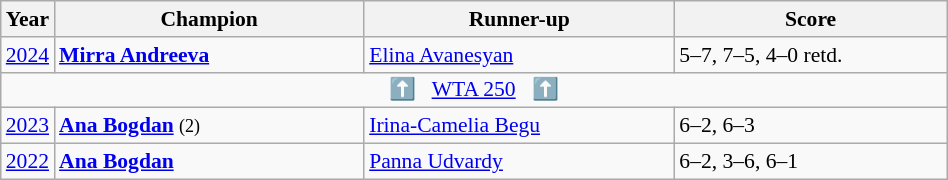<table class="wikitable" style="font-size:90%">
<tr>
<th>Year</th>
<th width="200">Champion</th>
<th width="200">Runner-up</th>
<th width="175">Score</th>
</tr>
<tr>
<td><a href='#'>2024</a></td>
<td> <strong><a href='#'>Mirra Andreeva</a></strong></td>
<td> <a href='#'>Elina Avanesyan</a></td>
<td>5–7, 7–5, 4–0 retd.</td>
</tr>
<tr>
<td colspan="4" align="center">⬆️   <a href='#'>WTA 250</a>   ⬆️</td>
</tr>
<tr>
<td><a href='#'>2023</a></td>
<td> <strong><a href='#'>Ana Bogdan</a></strong> <small>(2)</small></td>
<td> <a href='#'>Irina-Camelia Begu</a></td>
<td>6–2, 6–3</td>
</tr>
<tr>
<td><a href='#'>2022</a></td>
<td> <strong><a href='#'>Ana Bogdan</a></strong></td>
<td> <a href='#'>Panna Udvardy</a></td>
<td>6–2, 3–6, 6–1</td>
</tr>
</table>
